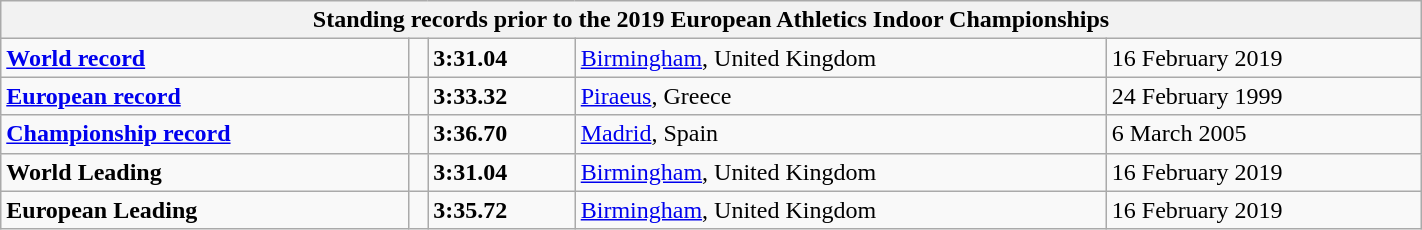<table class="wikitable" width=75%>
<tr>
<th colspan="5">Standing records prior to the 2019 European Athletics Indoor Championships</th>
</tr>
<tr>
<td><strong><a href='#'>World record</a></strong></td>
<td></td>
<td><strong>3:31.04</strong></td>
<td><a href='#'>Birmingham</a>, United Kingdom</td>
<td>16 February 2019</td>
</tr>
<tr>
<td><strong><a href='#'>European record</a></strong></td>
<td></td>
<td><strong>3:33.32</strong></td>
<td><a href='#'>Piraeus</a>, Greece</td>
<td>24 February 1999</td>
</tr>
<tr>
<td><strong><a href='#'>Championship record</a></strong></td>
<td></td>
<td><strong>3:36.70</strong></td>
<td><a href='#'>Madrid</a>, Spain</td>
<td>6 March 2005</td>
</tr>
<tr>
<td><strong>World Leading</strong></td>
<td></td>
<td><strong>3:31.04</strong></td>
<td><a href='#'>Birmingham</a>, United Kingdom</td>
<td>16 February 2019</td>
</tr>
<tr>
<td><strong>European Leading</strong></td>
<td></td>
<td><strong>3:35.72</strong></td>
<td><a href='#'>Birmingham</a>, United Kingdom</td>
<td>16 February 2019</td>
</tr>
</table>
